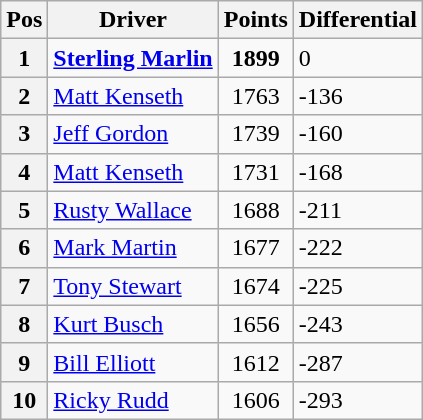<table class="wikitable">
<tr>
<th>Pos</th>
<th>Driver</th>
<th>Points</th>
<th>Differential</th>
</tr>
<tr>
<th>1 </th>
<td><strong><a href='#'>Sterling Marlin</a></strong></td>
<td style="text-align:center;"><strong>1899</strong></td>
<td>0</td>
</tr>
<tr>
<th>2 </th>
<td><a href='#'>Matt Kenseth</a></td>
<td style="text-align:center;">1763</td>
<td>-136</td>
</tr>
<tr>
<th>3 </th>
<td><a href='#'>Jeff Gordon</a></td>
<td style="text-align:center;">1739</td>
<td>-160</td>
</tr>
<tr>
<th>4 </th>
<td><a href='#'>Matt Kenseth</a></td>
<td style="text-align:center;">1731</td>
<td>-168</td>
</tr>
<tr>
<th>5 </th>
<td><a href='#'>Rusty Wallace</a></td>
<td style="text-align:center;">1688</td>
<td>-211</td>
</tr>
<tr>
<th>6 </th>
<td><a href='#'>Mark Martin</a></td>
<td style="text-align:center;">1677</td>
<td>-222</td>
</tr>
<tr>
<th>7 </th>
<td><a href='#'>Tony Stewart</a></td>
<td style="text-align:center;">1674</td>
<td>-225</td>
</tr>
<tr>
<th>8 </th>
<td><a href='#'>Kurt Busch</a></td>
<td style="text-align:center;">1656</td>
<td>-243</td>
</tr>
<tr>
<th>9 </th>
<td><a href='#'>Bill Elliott</a></td>
<td style="text-align:center;">1612</td>
<td>-287</td>
</tr>
<tr>
<th>10 </th>
<td><a href='#'>Ricky Rudd</a></td>
<td style="text-align:center;">1606</td>
<td>-293</td>
</tr>
</table>
